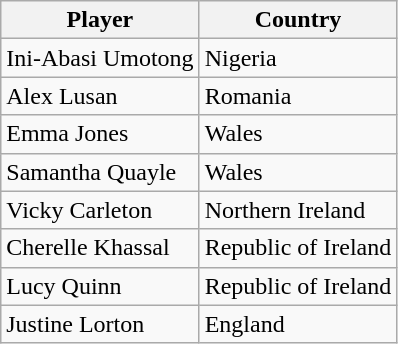<table class="wikitable">
<tr>
<th>Player</th>
<th>Country</th>
</tr>
<tr>
<td>Ini-Abasi Umotong</td>
<td>Nigeria</td>
</tr>
<tr>
<td>Alex Lusan</td>
<td>Romania</td>
</tr>
<tr>
<td>Emma Jones</td>
<td>Wales</td>
</tr>
<tr>
<td>Samantha Quayle</td>
<td>Wales</td>
</tr>
<tr>
<td>Vicky Carleton</td>
<td>Northern Ireland</td>
</tr>
<tr>
<td>Cherelle Khassal</td>
<td>Republic of Ireland</td>
</tr>
<tr>
<td>Lucy Quinn</td>
<td>Republic of Ireland</td>
</tr>
<tr>
<td>Justine Lorton</td>
<td>England</td>
</tr>
</table>
